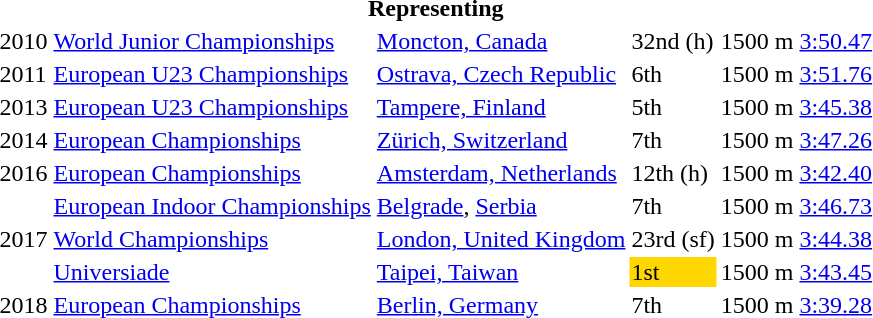<table>
<tr>
<th colspan="6">Representing </th>
</tr>
<tr>
<td>2010</td>
<td><a href='#'>World Junior Championships</a></td>
<td><a href='#'>Moncton, Canada</a></td>
<td>32nd (h)</td>
<td>1500 m</td>
<td><a href='#'>3:50.47</a></td>
</tr>
<tr>
<td>2011</td>
<td><a href='#'>European U23 Championships</a></td>
<td><a href='#'>Ostrava, Czech Republic</a></td>
<td>6th</td>
<td>1500 m</td>
<td><a href='#'>3:51.76</a></td>
</tr>
<tr>
<td>2013</td>
<td><a href='#'>European U23 Championships</a></td>
<td><a href='#'>Tampere, Finland</a></td>
<td>5th</td>
<td>1500 m</td>
<td><a href='#'>3:45.38</a></td>
</tr>
<tr>
<td>2014</td>
<td><a href='#'>European Championships</a></td>
<td><a href='#'>Zürich, Switzerland</a></td>
<td>7th</td>
<td>1500 m</td>
<td><a href='#'>3:47.26</a></td>
</tr>
<tr>
<td>2016</td>
<td><a href='#'>European Championships</a></td>
<td><a href='#'>Amsterdam, Netherlands</a></td>
<td>12th (h)</td>
<td>1500 m</td>
<td><a href='#'>3:42.40</a></td>
</tr>
<tr>
<td rowspan=3>2017</td>
<td><a href='#'>European Indoor Championships</a></td>
<td><a href='#'>Belgrade</a>, <a href='#'>Serbia</a></td>
<td>7th</td>
<td>1500 m</td>
<td><a href='#'>3:46.73</a></td>
</tr>
<tr>
<td><a href='#'>World Championships</a></td>
<td><a href='#'>London, United Kingdom</a></td>
<td>23rd (sf)</td>
<td>1500 m</td>
<td><a href='#'>3:44.38</a></td>
</tr>
<tr>
<td><a href='#'>Universiade</a></td>
<td><a href='#'>Taipei, Taiwan</a></td>
<td bgcolor=gold>1st</td>
<td>1500 m</td>
<td><a href='#'>3:43.45</a></td>
</tr>
<tr>
<td>2018</td>
<td><a href='#'>European Championships</a></td>
<td><a href='#'>Berlin, Germany</a></td>
<td>7th</td>
<td>1500 m</td>
<td><a href='#'>3:39.28</a></td>
</tr>
</table>
